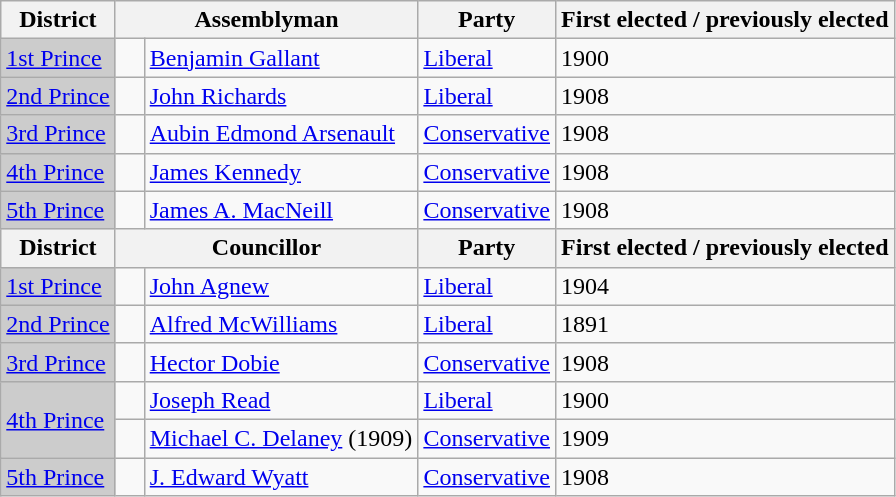<table class="wikitable sortable">
<tr>
<th>District</th>
<th colspan="2">Assemblyman</th>
<th>Party</th>
<th>First elected / previously elected</th>
</tr>
<tr>
<td bgcolor="CCCCCC"><a href='#'>1st Prince</a></td>
<td>   </td>
<td><a href='#'>Benjamin Gallant</a></td>
<td><a href='#'>Liberal</a></td>
<td>1900</td>
</tr>
<tr>
<td bgcolor="CCCCCC"><a href='#'>2nd Prince</a></td>
<td>   </td>
<td><a href='#'>John Richards</a></td>
<td><a href='#'>Liberal</a></td>
<td>1908</td>
</tr>
<tr>
<td bgcolor="CCCCCC"><a href='#'>3rd Prince</a></td>
<td>   </td>
<td><a href='#'>Aubin Edmond Arsenault</a></td>
<td><a href='#'>Conservative</a></td>
<td>1908</td>
</tr>
<tr>
<td bgcolor="CCCCCC"><a href='#'>4th Prince</a></td>
<td>   </td>
<td><a href='#'>James Kennedy</a></td>
<td><a href='#'>Conservative</a></td>
<td>1908</td>
</tr>
<tr>
<td bgcolor="CCCCCC"><a href='#'>5th Prince</a></td>
<td>   </td>
<td><a href='#'>James A. MacNeill</a></td>
<td><a href='#'>Conservative</a></td>
<td>1908</td>
</tr>
<tr>
<th>District</th>
<th colspan="2">Councillor</th>
<th>Party</th>
<th>First elected / previously elected</th>
</tr>
<tr>
<td bgcolor="CCCCCC"><a href='#'>1st Prince</a></td>
<td>   </td>
<td><a href='#'>John Agnew</a></td>
<td><a href='#'>Liberal</a></td>
<td>1904</td>
</tr>
<tr>
<td bgcolor="CCCCCC"><a href='#'>2nd Prince</a></td>
<td>   </td>
<td><a href='#'>Alfred McWilliams</a></td>
<td><a href='#'>Liberal</a></td>
<td>1891</td>
</tr>
<tr>
<td bgcolor="CCCCCC"><a href='#'>3rd Prince</a></td>
<td>   </td>
<td><a href='#'>Hector Dobie</a></td>
<td><a href='#'>Conservative</a></td>
<td>1908</td>
</tr>
<tr>
<td rowspan=2 bgcolor="CCCCCC"><a href='#'>4th Prince</a></td>
<td>    <br></td>
<td><a href='#'>Joseph Read</a></td>
<td><a href='#'>Liberal</a></td>
<td>1900</td>
</tr>
<tr>
<td> </td>
<td><a href='#'>Michael C. Delaney</a> (1909)</td>
<td><a href='#'>Conservative</a></td>
<td>1909</td>
</tr>
<tr>
<td bgcolor="CCCCCC"><a href='#'>5th Prince</a></td>
<td>   </td>
<td><a href='#'>J. Edward Wyatt</a></td>
<td><a href='#'>Conservative</a></td>
<td>1908</td>
</tr>
</table>
